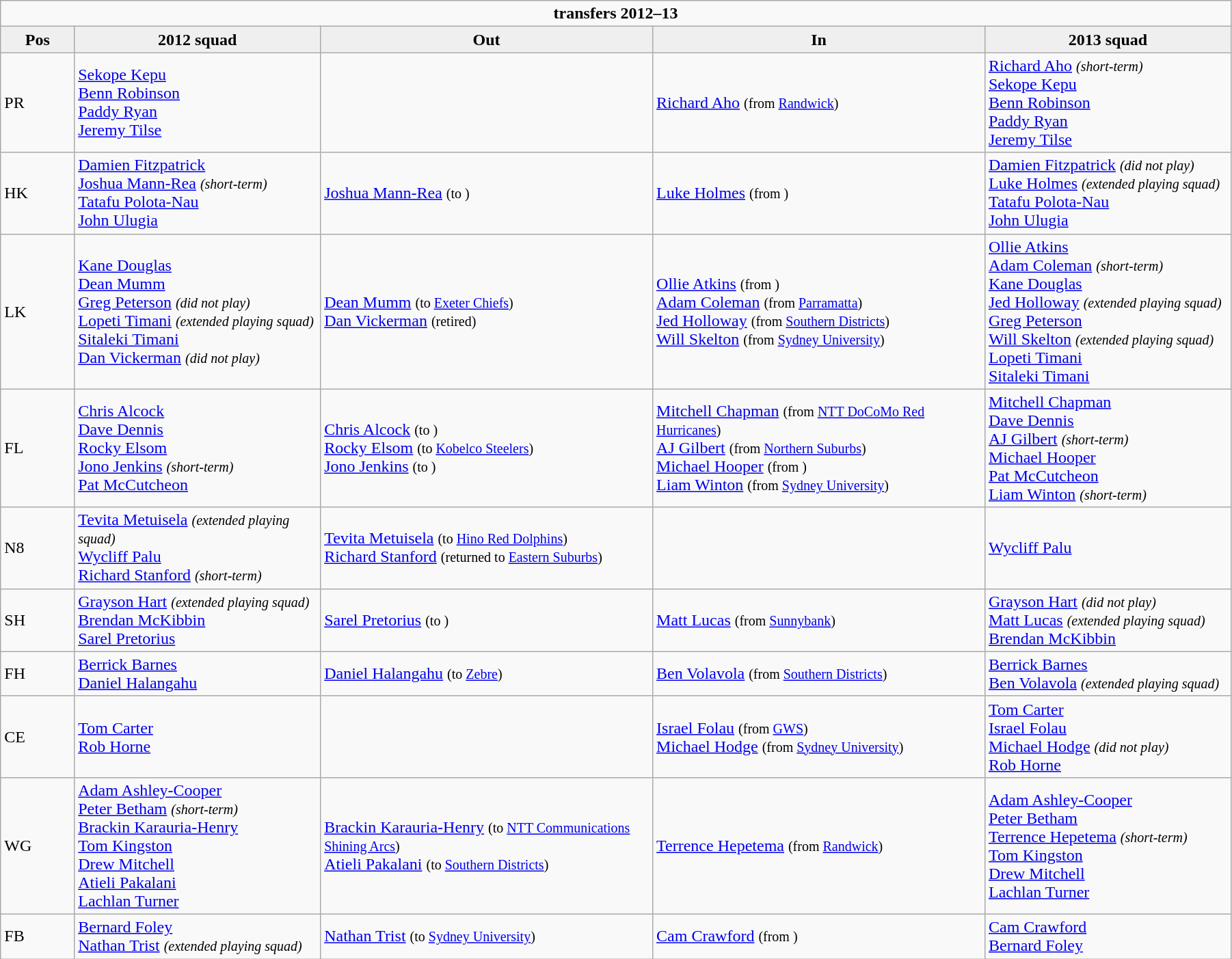<table class="wikitable" style="text-align: left; width:95%">
<tr>
<td colspan="100%" style="text-align:center;"><strong> transfers 2012–13</strong></td>
</tr>
<tr>
<th style="background:#efefef; width:6%;">Pos</th>
<th style="background:#efefef; width:20%;">2012 squad</th>
<th style="background:#efefef; width:27%;">Out</th>
<th style="background:#efefef; width:27%;">In</th>
<th style="background:#efefef; width:20%;">2013 squad</th>
</tr>
<tr>
<td>PR</td>
<td> <a href='#'>Sekope Kepu</a><br><a href='#'>Benn Robinson</a><br><a href='#'>Paddy Ryan</a><br><a href='#'>Jeremy Tilse</a></td>
<td></td>
<td>  <a href='#'>Richard Aho</a> <small>(from <a href='#'>Randwick</a>)</small></td>
<td> <a href='#'>Richard Aho</a> <small><em>(short-term)</em></small><br><a href='#'>Sekope Kepu</a><br><a href='#'>Benn Robinson</a><br><a href='#'>Paddy Ryan</a><br><a href='#'>Jeremy Tilse</a></td>
</tr>
<tr>
<td>HK</td>
<td> <a href='#'>Damien Fitzpatrick</a><br><a href='#'>Joshua Mann-Rea</a> <small><em>(short-term)</em></small><br><a href='#'>Tatafu Polota-Nau</a><br><a href='#'>John Ulugia</a></td>
<td>  <a href='#'>Joshua Mann-Rea</a> <small>(to )</small></td>
<td>  <a href='#'>Luke Holmes</a> <small>(from )</small></td>
<td> <a href='#'>Damien Fitzpatrick</a> <small><em>(did not play)</em></small><br><a href='#'>Luke Holmes</a> <small><em>(extended playing squad)</em></small><br><a href='#'>Tatafu Polota-Nau</a><br><a href='#'>John Ulugia</a></td>
</tr>
<tr>
<td>LK</td>
<td> <a href='#'>Kane Douglas</a><br><a href='#'>Dean Mumm</a><br><a href='#'>Greg Peterson</a> <small><em>(did not play)</em></small><br><a href='#'>Lopeti Timani</a> <small><em>(extended playing squad)</em></small><br><a href='#'>Sitaleki Timani</a><br><a href='#'>Dan Vickerman</a> <small><em>(did not play)</em></small></td>
<td>  <a href='#'>Dean Mumm</a> <small>(to  <a href='#'>Exeter Chiefs</a>)</small><br> <a href='#'>Dan Vickerman</a> <small>(retired)</small></td>
<td>  <a href='#'>Ollie Atkins</a> <small>(from )</small><br> <a href='#'>Adam Coleman</a> <small>(from <a href='#'>Parramatta</a>)</small><br> <a href='#'>Jed Holloway</a> <small>(from <a href='#'>Southern Districts</a>)</small><br> <a href='#'>Will Skelton</a> <small>(from <a href='#'>Sydney University</a>)</small></td>
<td> <a href='#'>Ollie Atkins</a><br><a href='#'>Adam Coleman</a> <small><em>(short-term)</em></small><br><a href='#'>Kane Douglas</a><br><a href='#'>Jed Holloway</a> <small><em>(extended playing squad)</em></small><br><a href='#'>Greg Peterson</a><br><a href='#'>Will Skelton</a> <small><em>(extended playing squad)</em></small><br><a href='#'>Lopeti Timani</a><br><a href='#'>Sitaleki Timani</a></td>
</tr>
<tr>
<td>FL</td>
<td> <a href='#'>Chris Alcock</a><br><a href='#'>Dave Dennis</a><br><a href='#'>Rocky Elsom</a><br><a href='#'>Jono Jenkins</a> <small><em>(short-term)</em></small><br><a href='#'>Pat McCutcheon</a></td>
<td>  <a href='#'>Chris Alcock</a> <small>(to )</small><br> <a href='#'>Rocky Elsom</a> <small>(to  <a href='#'>Kobelco Steelers</a>)</small><br> <a href='#'>Jono Jenkins</a> <small>(to )</small></td>
<td>  <a href='#'>Mitchell Chapman</a> <small>(from  <a href='#'>NTT DoCoMo Red Hurricanes</a>)</small><br> <a href='#'>AJ Gilbert</a> <small>(from <a href='#'>Northern Suburbs</a>)</small><br> <a href='#'>Michael Hooper</a> <small>(from )</small><br> <a href='#'>Liam Winton</a> <small>(from <a href='#'>Sydney University</a>)</small></td>
<td> <a href='#'>Mitchell Chapman</a><br><a href='#'>Dave Dennis</a><br><a href='#'>AJ Gilbert</a> <small><em>(short-term)</em></small><br><a href='#'>Michael Hooper</a><br><a href='#'>Pat McCutcheon</a><br><a href='#'>Liam Winton</a> <small><em>(short-term)</em></small></td>
</tr>
<tr>
<td>N8</td>
<td> <a href='#'>Tevita Metuisela</a> <small><em>(extended playing squad)</em></small><br><a href='#'>Wycliff Palu</a><br><a href='#'>Richard Stanford</a> <small><em>(short-term)</em></small></td>
<td>  <a href='#'>Tevita Metuisela</a> <small>(to  <a href='#'>Hino Red Dolphins</a>)</small><br> <a href='#'>Richard Stanford</a> <small>(returned to <a href='#'>Eastern Suburbs</a>)</small></td>
<td></td>
<td> <a href='#'>Wycliff Palu</a></td>
</tr>
<tr>
<td>SH</td>
<td> <a href='#'>Grayson Hart</a> <small><em>(extended playing squad)</em></small><br><a href='#'>Brendan McKibbin</a><br><a href='#'>Sarel Pretorius</a></td>
<td>  <a href='#'>Sarel Pretorius</a> <small>(to )</small></td>
<td>  <a href='#'>Matt Lucas</a> <small>(from <a href='#'>Sunnybank</a>)</small></td>
<td> <a href='#'>Grayson Hart</a> <small><em>(did not play)</em></small><br><a href='#'>Matt Lucas</a> <small><em>(extended playing squad)</em></small><br><a href='#'>Brendan McKibbin</a></td>
</tr>
<tr>
<td>FH</td>
<td> <a href='#'>Berrick Barnes</a><br><a href='#'>Daniel Halangahu</a></td>
<td>  <a href='#'>Daniel Halangahu</a> <small>(to  <a href='#'>Zebre</a>)</small></td>
<td>  <a href='#'>Ben Volavola</a> <small>(from <a href='#'>Southern Districts</a>)</small></td>
<td> <a href='#'>Berrick Barnes</a><br><a href='#'>Ben Volavola</a> <small><em>(extended playing squad)</em></small></td>
</tr>
<tr>
<td>CE</td>
<td> <a href='#'>Tom Carter</a><br><a href='#'>Rob Horne</a></td>
<td></td>
<td>  <a href='#'>Israel Folau</a> <small>(from <a href='#'>GWS</a>)</small><br> <a href='#'>Michael Hodge</a> <small>(from <a href='#'>Sydney University</a>)</small></td>
<td> <a href='#'>Tom Carter</a><br><a href='#'>Israel Folau</a><br><a href='#'>Michael Hodge</a> <small><em>(did not play)</em></small><br><a href='#'>Rob Horne</a></td>
</tr>
<tr>
<td>WG</td>
<td> <a href='#'>Adam Ashley-Cooper</a><br><a href='#'>Peter Betham</a> <small><em>(short-term)</em></small><br><a href='#'>Brackin Karauria-Henry</a><br><a href='#'>Tom Kingston</a><br><a href='#'>Drew Mitchell</a><br><a href='#'>Atieli Pakalani</a><br><a href='#'>Lachlan Turner</a></td>
<td>  <a href='#'>Brackin Karauria-Henry</a> <small>(to  <a href='#'>NTT Communications Shining Arcs</a>)</small><br> <a href='#'>Atieli Pakalani</a> <small>(to <a href='#'>Southern Districts</a>)</small></td>
<td>  <a href='#'>Terrence Hepetema</a> <small>(from <a href='#'>Randwick</a>)</small></td>
<td> <a href='#'>Adam Ashley-Cooper</a><br><a href='#'>Peter Betham</a><br><a href='#'>Terrence Hepetema</a> <small><em>(short-term)</em></small><br><a href='#'>Tom Kingston</a><br><a href='#'>Drew Mitchell</a><br><a href='#'>Lachlan Turner</a></td>
</tr>
<tr>
<td>FB</td>
<td> <a href='#'>Bernard Foley</a><br><a href='#'>Nathan Trist</a> <small><em>(extended playing squad)</em></small></td>
<td>  <a href='#'>Nathan Trist</a> <small>(to <a href='#'>Sydney University</a>)</small></td>
<td>  <a href='#'>Cam Crawford</a> <small>(from )</small></td>
<td> <a href='#'>Cam Crawford</a><br><a href='#'>Bernard Foley</a></td>
</tr>
</table>
